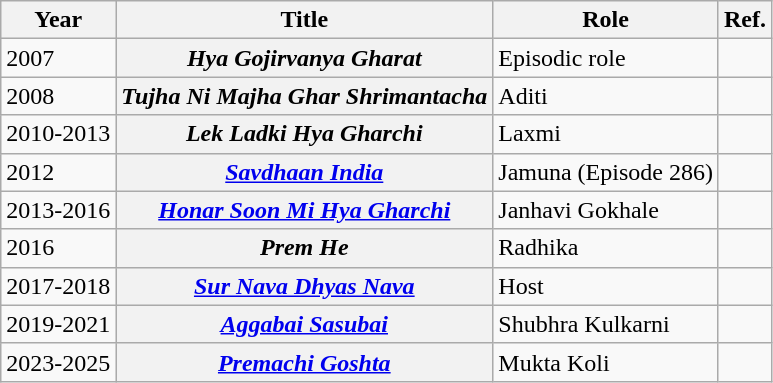<table class="wikitable plainrowheaders sortable" style="margin-right: 0;">
<tr>
<th>Year</th>
<th>Title</th>
<th>Role</th>
<th>Ref.</th>
</tr>
<tr>
<td>2007</td>
<th scope="row"><em>Hya Gojirvanya Gharat</em></th>
<td>Episodic role</td>
<td></td>
</tr>
<tr>
<td>2008</td>
<th scope="row"><em>Tujha Ni Majha Ghar Shrimantacha</em></th>
<td>Aditi</td>
<td></td>
</tr>
<tr>
<td>2010-2013</td>
<th scope="row"><em>Lek Ladki Hya Gharchi</em></th>
<td>Laxmi</td>
<td></td>
</tr>
<tr>
<td>2012</td>
<th scope="row"><em><a href='#'>Savdhaan India</a></em></th>
<td>Jamuna (Episode 286)</td>
<td></td>
</tr>
<tr>
<td>2013-2016</td>
<th scope="row"><em><a href='#'>Honar Soon Mi Hya Gharchi</a></em></th>
<td>Janhavi Gokhale</td>
<td></td>
</tr>
<tr>
<td>2016</td>
<th scope="row"><em>Prem He</em></th>
<td>Radhika</td>
<td></td>
</tr>
<tr>
<td>2017-2018</td>
<th scope="row"><em><a href='#'>Sur Nava Dhyas Nava</a></em></th>
<td>Host</td>
<td></td>
</tr>
<tr>
<td>2019-2021</td>
<th scope="row"><em><a href='#'>Aggabai Sasubai</a></em></th>
<td>Shubhra Kulkarni</td>
<td></td>
</tr>
<tr>
<td>2023-2025</td>
<th scope="row"><em><a href='#'>Premachi Goshta</a></em></th>
<td>Mukta Koli</td>
<td></td>
</tr>
</table>
